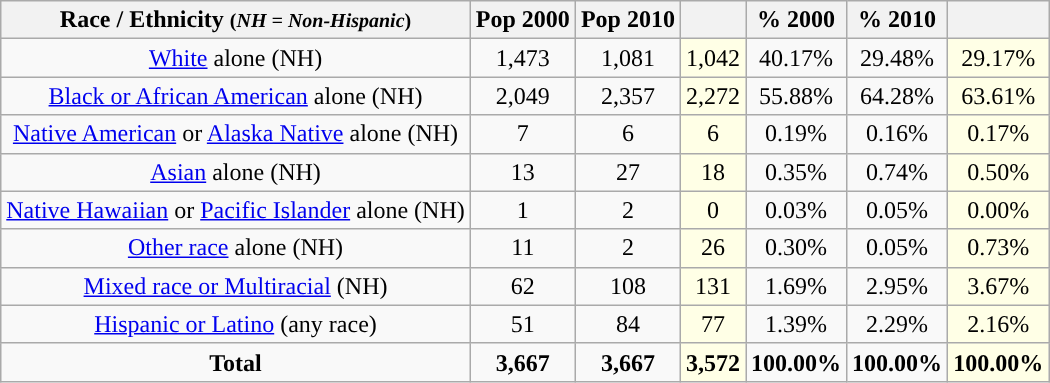<table class="wikitable" style="text-align:center;">
<tr>
<th>Race / Ethnicity <small>(<em>NH = Non-Hispanic</em>)</small></th>
<th>Pop 2000</th>
<th>Pop 2010</th>
<th></th>
<th>% 2000</th>
<th>% 2010</th>
<th></th>
</tr>
<tr>
<td><a href='#'>White</a> alone (NH)</td>
<td>1,473</td>
<td>1,081</td>
<td style='background: #ffffe6;'>1,042</td>
<td>40.17%</td>
<td>29.48%</td>
<td style='background: #ffffe6;'>29.17%</td>
</tr>
<tr>
<td><a href='#'>Black or African American</a> alone (NH)</td>
<td>2,049</td>
<td>2,357</td>
<td style='background: #ffffe6;'>2,272</td>
<td>55.88%</td>
<td>64.28%</td>
<td style='background: #ffffe6;'>63.61%</td>
</tr>
<tr>
<td><a href='#'>Native American</a> or <a href='#'>Alaska Native</a> alone (NH)</td>
<td>7</td>
<td>6</td>
<td style='background: #ffffe6;'>6</td>
<td>0.19%</td>
<td>0.16%</td>
<td style='background: #ffffe6;'>0.17%</td>
</tr>
<tr>
<td><a href='#'>Asian</a> alone (NH)</td>
<td>13</td>
<td>27</td>
<td style='background: #ffffe6;'>18</td>
<td>0.35%</td>
<td>0.74%</td>
<td style='background: #ffffe6;'>0.50%</td>
</tr>
<tr>
<td><a href='#'>Native Hawaiian</a> or <a href='#'>Pacific Islander</a> alone (NH)</td>
<td>1</td>
<td>2</td>
<td style='background: #ffffe6;'>0</td>
<td>0.03%</td>
<td>0.05%</td>
<td style='background: #ffffe6;'>0.00%</td>
</tr>
<tr>
<td><a href='#'>Other race</a> alone (NH)</td>
<td>11</td>
<td>2</td>
<td style='background: #ffffe6;'>26</td>
<td>0.30%</td>
<td>0.05%</td>
<td style='background: #ffffe6;'>0.73%</td>
</tr>
<tr>
<td><a href='#'>Mixed race or Multiracial</a> (NH)</td>
<td>62</td>
<td>108</td>
<td style='background: #ffffe6;'>131</td>
<td>1.69%</td>
<td>2.95%</td>
<td style='background: #ffffe6;'>3.67%</td>
</tr>
<tr>
<td><a href='#'>Hispanic or Latino</a> (any race)</td>
<td>51</td>
<td>84</td>
<td style='background: #ffffe6;'>77</td>
<td>1.39%</td>
<td>2.29%</td>
<td style='background: #ffffe6;'>2.16%</td>
</tr>
<tr>
<td><strong>Total</strong></td>
<td><strong>3,667</strong></td>
<td><strong>3,667</strong></td>
<td style='background: #ffffe6;'><strong>3,572</strong></td>
<td><strong>100.00%</strong></td>
<td><strong>100.00%</strong></td>
<td style='background: #ffffe6;'><strong>100.00%</strong></td>
</tr>
</table>
